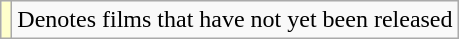<table class="wikitable sortable">
<tr>
<td style="background:#ffc;"></td>
<td>Denotes films that have not yet been released</td>
</tr>
</table>
